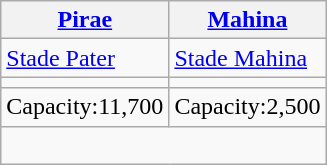<table class="wikitable">
<tr>
<th><a href='#'>Pirae</a></th>
<th><a href='#'>Mahina</a></th>
</tr>
<tr>
<td><a href='#'>Stade Pater</a></td>
<td><a href='#'>Stade Mahina</a></td>
</tr>
<tr>
<td><small></small></td>
<td></td>
</tr>
<tr>
<td>Capacity:11,700</td>
<td>Capacity:2,500</td>
</tr>
<tr>
<td colspan="2"><br></td>
</tr>
</table>
